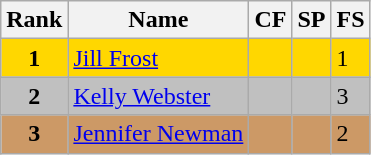<table class="wikitable">
<tr>
<th>Rank</th>
<th>Name</th>
<th>CF</th>
<th>SP</th>
<th>FS</th>
</tr>
<tr bgcolor="gold">
<td align="center"><strong>1</strong></td>
<td><a href='#'>Jill Frost</a></td>
<td></td>
<td></td>
<td>1</td>
</tr>
<tr bgcolor="silver">
<td align="center"><strong>2</strong></td>
<td><a href='#'>Kelly Webster</a></td>
<td></td>
<td></td>
<td>3</td>
</tr>
<tr bgcolor="cc9966">
<td align="center"><strong>3</strong></td>
<td><a href='#'>Jennifer Newman</a></td>
<td></td>
<td></td>
<td>2</td>
</tr>
</table>
